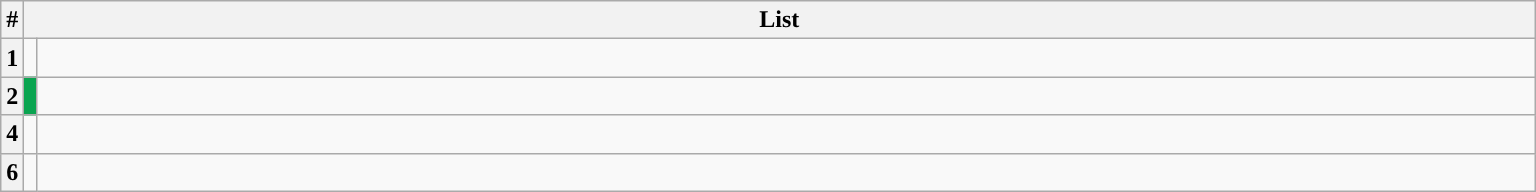<table class=wikitable>
<tr>
<th>#</th>
<th colspan=2 width=1000>List</th>
</tr>
<tr>
<th>1</th>
<td width="1" style="color:inherit;background:"></td>
<td><br>



</td>
</tr>
<tr>
<th>2</th>
<td width="1" style="color:inherit;background:#0AA450"></td>
<td><br>



</td>
</tr>
<tr>
<th>4</th>
<td width="1" style="color:inherit;background:"></td>
<td><br>



</td>
</tr>
<tr>
<th>6</th>
<td width="1"></td>
<td><br>



</td>
</tr>
</table>
